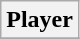<table class="wikitable">
<tr>
<th>Player</th>
</tr>
<tr>
</tr>
</table>
